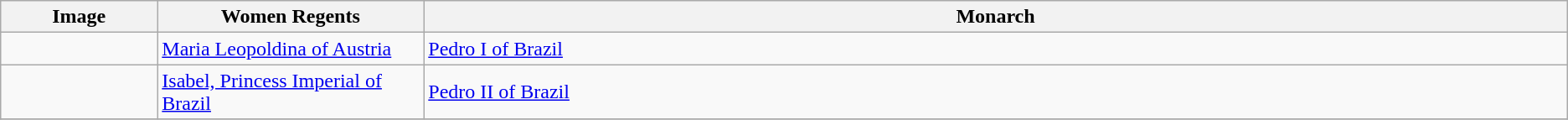<table class="wikitable">
<tr>
<th width=10%>Image</th>
<th width="17%">Women Regents</th>
<th>Monarch</th>
</tr>
<tr>
<td align="center"></td>
<td><a href='#'>Maria Leopoldina of Austria</a></td>
<td><a href='#'>Pedro I of Brazil</a></td>
</tr>
<tr>
<td align="center"></td>
<td><a href='#'>Isabel, Princess Imperial of Brazil</a></td>
<td><a href='#'>Pedro II of Brazil</a></td>
</tr>
<tr>
</tr>
</table>
